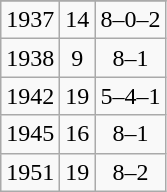<table class="wikitable">
<tr>
</tr>
<tr align=center>
<td>1937</td>
<td>14</td>
<td>8–0–2</td>
</tr>
<tr align=center>
<td>1938</td>
<td>9</td>
<td>8–1</td>
</tr>
<tr align=center>
<td>1942</td>
<td>19</td>
<td>5–4–1</td>
</tr>
<tr align=center>
<td>1945</td>
<td>16</td>
<td>8–1</td>
</tr>
<tr align=center>
<td>1951</td>
<td>19</td>
<td>8–2</td>
</tr>
</table>
